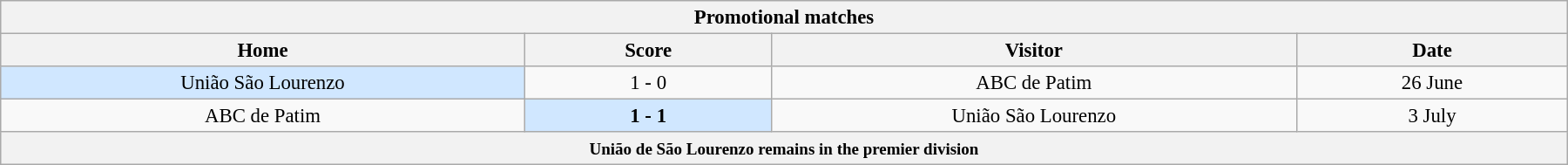<table class="wikitable" style="margin:1em auto; font-size:95%; text-align: center; width: 95%;">
<tr>
<th colspan="12" style="with:100%;">Promotional matches</th>
</tr>
<tr>
<th style="width:200px;">Home</th>
<th width="90">Score</th>
<th style="width:200px;">Visitor</th>
<th style="width:100px;">Date</th>
</tr>
<tr>
<td bgcolor=#D0E7FF>União São Lourenzo</td>
<td>1 - 0</td>
<td>ABC de Patim</td>
<td>26 June</td>
</tr>
<tr>
<td>ABC de Patim</td>
<td bgcolor=#D0E7FF><strong> 1 - 1</strong></td>
<td>União São Lourenzo</td>
<td>3 July</td>
</tr>
<tr>
<th colspan=4><small>União de São Lourenzo remains in the premier division</small></th>
</tr>
</table>
